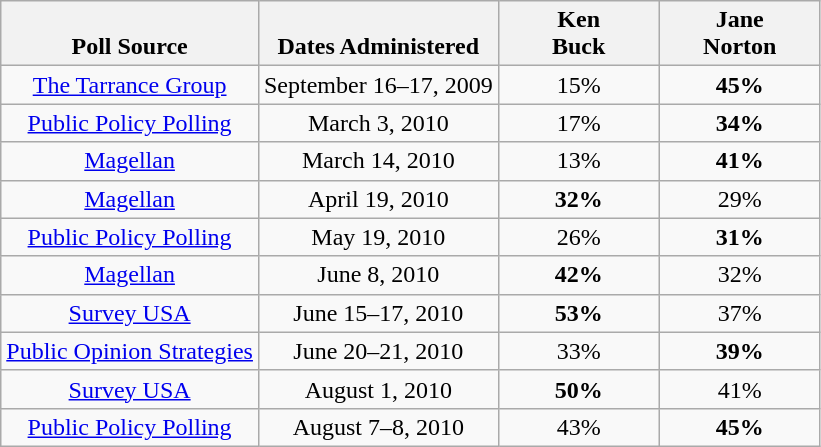<table class="wikitable" style="text-align:center">
<tr valign=bottom>
<th>Poll Source</th>
<th>Dates Administered</th>
<th style="width:100px;">Ken<br>Buck</th>
<th style="width:100px;">Jane<br>Norton</th>
</tr>
<tr>
<td><a href='#'>The Tarrance Group</a></td>
<td>September 16–17, 2009</td>
<td>15%</td>
<td><strong>45%</strong></td>
</tr>
<tr>
<td><a href='#'>Public Policy Polling</a></td>
<td>March 3, 2010</td>
<td>17%</td>
<td><strong>34%</strong></td>
</tr>
<tr>
<td><a href='#'>Magellan</a></td>
<td>March 14, 2010</td>
<td>13%</td>
<td><strong>41%</strong></td>
</tr>
<tr>
<td><a href='#'>Magellan</a></td>
<td>April 19, 2010</td>
<td><strong>32%</strong></td>
<td>29%</td>
</tr>
<tr>
<td><a href='#'>Public Policy Polling</a></td>
<td>May 19, 2010</td>
<td>26%</td>
<td><strong>31%</strong></td>
</tr>
<tr>
<td><a href='#'>Magellan</a></td>
<td>June 8, 2010</td>
<td><strong>42%</strong></td>
<td>32%</td>
</tr>
<tr>
<td><a href='#'>Survey USA</a></td>
<td>June 15–17, 2010</td>
<td><strong>53%</strong></td>
<td>37%</td>
</tr>
<tr>
<td><a href='#'>Public Opinion Strategies</a></td>
<td>June 20–21, 2010</td>
<td>33%</td>
<td><strong>39%</strong></td>
</tr>
<tr>
<td><a href='#'>Survey USA</a></td>
<td>August 1, 2010</td>
<td><strong>50%</strong></td>
<td>41%</td>
</tr>
<tr>
<td><a href='#'>Public Policy Polling</a></td>
<td>August 7–8, 2010</td>
<td>43%</td>
<td><strong>45%</strong></td>
</tr>
</table>
